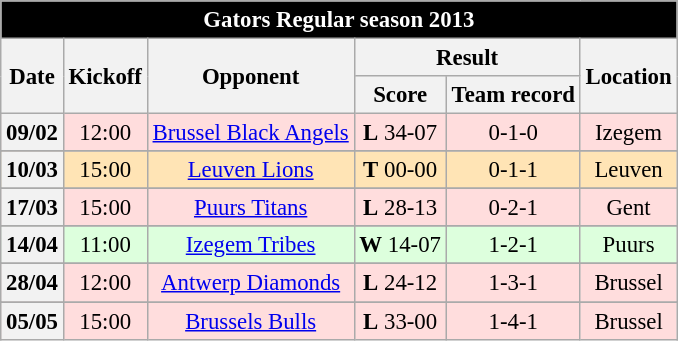<table class="wikitable" align="center" style="font-size: 95%;">
<tr>
<th style="background-color:black; color:white" colspan=6>Gators Regular season 2013</th>
</tr>
<tr>
<th rowspan="2">Date</th>
<th rowspan="2">Kickoff</th>
<th rowspan="2">Opponent</th>
<th colspan="2">Result</th>
<th rowspan="2">Location</th>
</tr>
<tr>
<th>Score</th>
<th>Team record</th>
</tr>
<tr style="background: #ffdddd;">
<th align="center">09/02</th>
<td align="center">12:00</td>
<td align="center"><a href='#'>Brussel Black Angels</a></td>
<td align="center"><strong>L</strong> 34-07</td>
<td align="center">0-1-0</td>
<td align="center">Izegem</td>
</tr>
<tr>
</tr>
<tr style="background: #FFE4B5;">
<th align="center">10/03</th>
<td align="center">15:00</td>
<td align="center"><a href='#'>Leuven Lions</a></td>
<td align="center"><strong>T</strong> 00-00</td>
<td align="center">0-1-1</td>
<td align="center">Leuven</td>
</tr>
<tr>
</tr>
<tr style="background: #ffdddd;">
<th align="center">17/03</th>
<td align="center">15:00</td>
<td align="center"><a href='#'>Puurs Titans</a></td>
<td align="center"><strong>L</strong> 28-13</td>
<td align="center">0-2-1</td>
<td align="center">Gent</td>
</tr>
<tr>
</tr>
<tr style="background: #ddffdd;">
<th align="center">14/04</th>
<td align="center">11:00</td>
<td align="center"><a href='#'>Izegem Tribes</a></td>
<td align="center"><strong>W</strong> 14-07</td>
<td align="center">1-2-1</td>
<td align="center">Puurs</td>
</tr>
<tr>
</tr>
<tr style="background: #ffdddd;">
<th align="center">28/04</th>
<td align="center">12:00</td>
<td align="center"><a href='#'>Antwerp Diamonds</a></td>
<td align="center"><strong>L</strong> 24-12</td>
<td align="center">1-3-1</td>
<td align="center">Brussel</td>
</tr>
<tr>
</tr>
<tr style="background: #ffdddd;">
<th align="center">05/05</th>
<td align="center">15:00</td>
<td align="center"><a href='#'>Brussels Bulls</a></td>
<td align="center"><strong>L</strong> 33-00</td>
<td align="center">1-4-1</td>
<td align="center">Brussel</td>
</tr>
</table>
